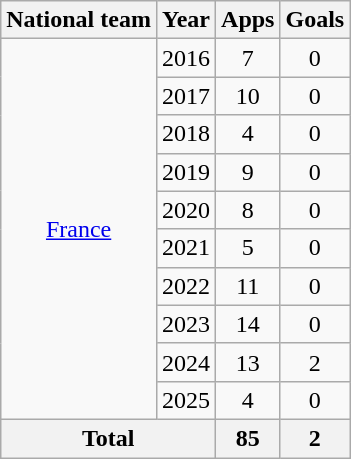<table class="wikitable" style="text-align:center">
<tr>
<th>National team</th>
<th>Year</th>
<th>Apps</th>
<th>Goals</th>
</tr>
<tr>
<td rowspan="10"><a href='#'>France</a></td>
<td>2016</td>
<td>7</td>
<td>0</td>
</tr>
<tr>
<td>2017</td>
<td>10</td>
<td>0</td>
</tr>
<tr>
<td>2018</td>
<td>4</td>
<td>0</td>
</tr>
<tr>
<td>2019</td>
<td>9</td>
<td>0</td>
</tr>
<tr>
<td>2020</td>
<td>8</td>
<td>0</td>
</tr>
<tr>
<td>2021</td>
<td>5</td>
<td>0</td>
</tr>
<tr>
<td>2022</td>
<td>11</td>
<td>0</td>
</tr>
<tr>
<td>2023</td>
<td>14</td>
<td>0</td>
</tr>
<tr>
<td>2024</td>
<td>13</td>
<td>2</td>
</tr>
<tr>
<td>2025</td>
<td>4</td>
<td>0</td>
</tr>
<tr>
<th colspan=2>Total</th>
<th>85</th>
<th>2</th>
</tr>
</table>
